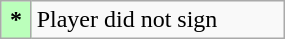<table class="wikitable" style="width:15%;">
<tr>
<th scope="row" style="background:#bfb;">*</th>
<td>Player did not sign</td>
</tr>
</table>
